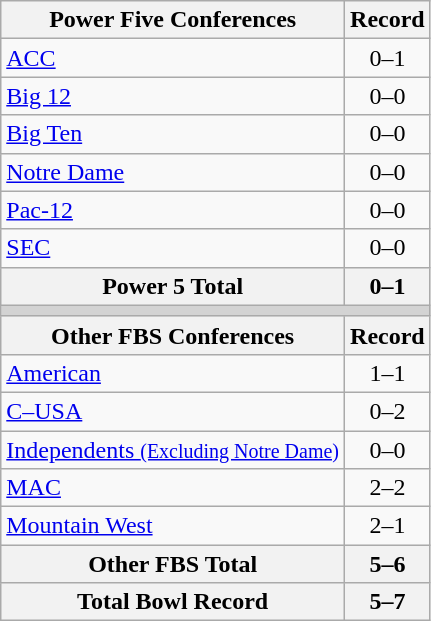<table class="wikitable">
<tr>
<th>Power Five Conferences</th>
<th>Record</th>
</tr>
<tr>
<td><a href='#'>ACC</a></td>
<td align=center>0–1</td>
</tr>
<tr>
<td><a href='#'>Big 12</a></td>
<td align=center>0–0</td>
</tr>
<tr>
<td><a href='#'>Big Ten</a></td>
<td align=center>0–0</td>
</tr>
<tr>
<td><a href='#'>Notre Dame</a></td>
<td align=center>0–0</td>
</tr>
<tr>
<td><a href='#'>Pac-12</a></td>
<td align=center>0–0</td>
</tr>
<tr>
<td><a href='#'>SEC</a></td>
<td align=center>0–0</td>
</tr>
<tr>
<th>Power 5 Total</th>
<th>0–1</th>
</tr>
<tr>
<th colspan="2" style="background:lightgrey;"></th>
</tr>
<tr>
<th>Other FBS Conferences</th>
<th>Record</th>
</tr>
<tr>
<td><a href='#'>American</a></td>
<td align=center>1–1</td>
</tr>
<tr>
<td><a href='#'>C–USA</a></td>
<td align=center>0–2</td>
</tr>
<tr>
<td><a href='#'>Independents <small>(Excluding Notre Dame)</small></a></td>
<td align=center>0–0</td>
</tr>
<tr>
<td><a href='#'>MAC</a></td>
<td align=center>2–2</td>
</tr>
<tr>
<td><a href='#'>Mountain West</a></td>
<td align=center>2–1</td>
</tr>
<tr>
<th>Other FBS Total</th>
<th>5–6</th>
</tr>
<tr>
<th>Total Bowl Record</th>
<th>5–7</th>
</tr>
</table>
